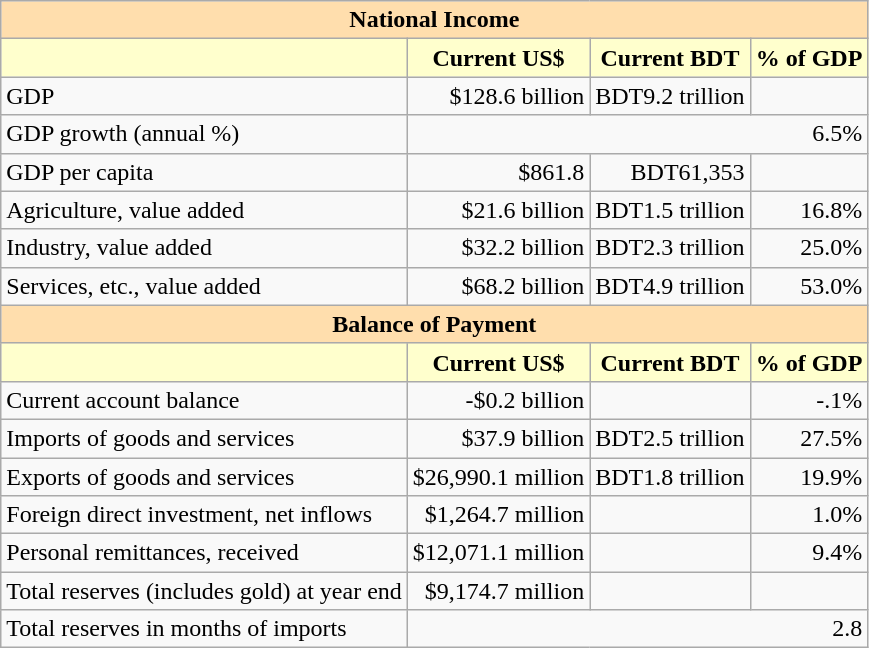<table class="wikitable">
<tr>
<th colspan="4" style="background: #ffdead;">National Income</th>
</tr>
<tr>
<th style="background: #ffffcd;"></th>
<th style="background: #ffffcd;">Current US$</th>
<th style="background: #ffffcd;">Current BDT</th>
<th style="background: #ffffcd;">% of GDP</th>
</tr>
<tr>
<td>GDP</td>
<td style="text-align: right;">$128.6 billion</td>
<td style="text-align: right;">BDT9.2 trillion</td>
<td style="text-align: right;"></td>
</tr>
<tr>
<td>GDP growth (annual %)</td>
<td colspan="3"  style="text-align: right;">6.5%</td>
</tr>
<tr>
<td>GDP per capita</td>
<td style="text-align: right;">$861.8</td>
<td style="text-align: right;">BDT61,353</td>
<td style="text-align: right;"></td>
</tr>
<tr>
<td>Agriculture, value added</td>
<td style="text-align: right;">$21.6 billion</td>
<td style="text-align: right;">BDT1.5 trillion</td>
<td style="text-align: right;">16.8%</td>
</tr>
<tr>
<td>Industry, value added</td>
<td style="text-align: right;">$32.2 billion</td>
<td style="text-align: right;">BDT2.3 trillion</td>
<td style="text-align: right;">25.0%</td>
</tr>
<tr>
<td>Services, etc., value added</td>
<td style="text-align: right;">$68.2 billion</td>
<td style="text-align: right;">BDT4.9 trillion</td>
<td style="text-align: right;">53.0%</td>
</tr>
<tr>
<th colspan="4" style="background: #ffdead;">Balance of Payment</th>
</tr>
<tr>
<th style="background: #ffffcd;"></th>
<th style="background: #ffffcd;">Current US$</th>
<th style="background: #ffffcd;">Current BDT</th>
<th style="background: #ffffcd;">% of GDP</th>
</tr>
<tr>
<td>Current account balance</td>
<td style="text-align: right;">-$0.2 billion</td>
<td style="text-align: right;"></td>
<td style="text-align: right;">-.1%</td>
</tr>
<tr>
<td>Imports of goods and services</td>
<td style="text-align: right;">$37.9 billion</td>
<td style="text-align: right;">BDT2.5 trillion</td>
<td style="text-align: right;">27.5%</td>
</tr>
<tr>
<td>Exports of goods and services</td>
<td style="text-align: right;">$26,990.1 million</td>
<td style="text-align: right;">BDT1.8 trillion</td>
<td style="text-align: right;">19.9%</td>
</tr>
<tr>
<td>Foreign direct investment, net inflows</td>
<td style="text-align: right;">$1,264.7 million</td>
<td style="text-align: right;"></td>
<td style="text-align: right;">1.0%</td>
</tr>
<tr>
<td>Personal remittances, received</td>
<td style="text-align: right;">$12,071.1 million</td>
<td style="text-align: right;"></td>
<td style="text-align: right;">9.4%</td>
</tr>
<tr>
<td>Total reserves (includes gold) at year end</td>
<td style="text-align: right;">$9,174.7 million</td>
<td style="text-align: right;"></td>
<td style="text-align: right;"></td>
</tr>
<tr>
<td>Total reserves in months of imports</td>
<td colspan="3"  style="text-align: right;">2.8</td>
</tr>
</table>
